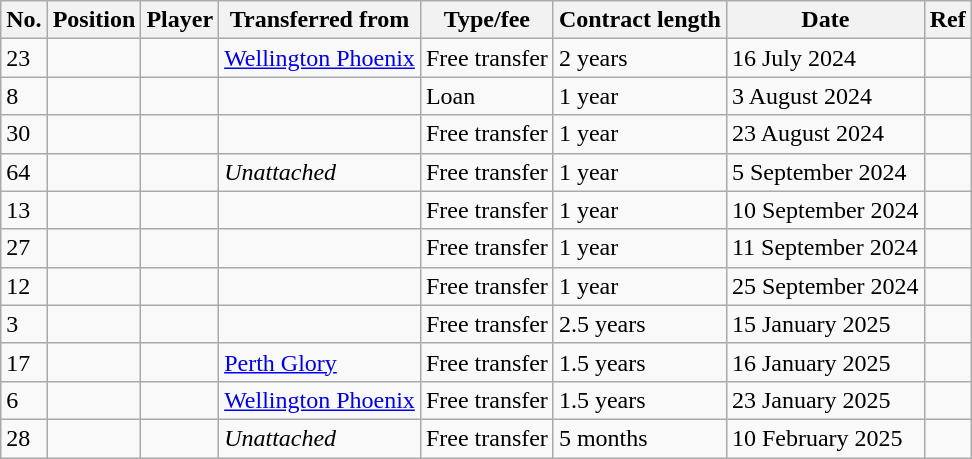<table class="wikitable plainrowheaders sortable" style="text-align:center; text-align:left">
<tr>
<th scope="col">No.</th>
<th scope="col">Position</th>
<th scope="col">Player</th>
<th scope="col">Transferred from</th>
<th scope="col">Type/fee</th>
<th scope="col">Contract length</th>
<th scope="col">Date</th>
<th scope="col" class="unsortable">Ref</th>
</tr>
<tr>
<td>23</td>
<td></td>
<td></td>
<td><a href='#'>Wellington Phoenix</a></td>
<td>Free transfer</td>
<td>2 years</td>
<td>16 July 2024</td>
<td></td>
</tr>
<tr>
<td>8</td>
<td></td>
<td></td>
<td></td>
<td>Loan</td>
<td>1 year</td>
<td>3 August 2024</td>
<td></td>
</tr>
<tr>
<td>30</td>
<td></td>
<td></td>
<td></td>
<td>Free transfer</td>
<td>1 year</td>
<td>23 August 2024</td>
<td></td>
</tr>
<tr>
<td>64</td>
<td></td>
<td></td>
<td><em>Unattached</em></td>
<td>Free transfer</td>
<td>1 year</td>
<td>5 September 2024</td>
<td></td>
</tr>
<tr>
<td>13</td>
<td></td>
<td></td>
<td></td>
<td>Free transfer</td>
<td>1 year</td>
<td>10 September 2024</td>
<td></td>
</tr>
<tr>
<td>27</td>
<td></td>
<td></td>
<td></td>
<td>Free transfer</td>
<td>1 year</td>
<td>11 September 2024</td>
<td></td>
</tr>
<tr>
<td>12</td>
<td></td>
<td></td>
<td></td>
<td>Free transfer</td>
<td>1 year</td>
<td>25 September 2024</td>
<td></td>
</tr>
<tr>
<td>3</td>
<td></td>
<td></td>
<td></td>
<td>Free transfer</td>
<td>2.5 years</td>
<td>15 January 2025</td>
<td></td>
</tr>
<tr>
<td>17</td>
<td></td>
<td></td>
<td><a href='#'>Perth Glory</a></td>
<td>Free transfer</td>
<td>1.5 years</td>
<td>16 January 2025</td>
<td></td>
</tr>
<tr>
<td>6</td>
<td></td>
<td></td>
<td><a href='#'>Wellington Phoenix</a></td>
<td>Free transfer</td>
<td>1.5 years</td>
<td>23 January 2025</td>
<td></td>
</tr>
<tr>
<td>28</td>
<td></td>
<td></td>
<td><em>Unattached</em></td>
<td>Free transfer</td>
<td>5 months</td>
<td>10 February 2025</td>
<td></td>
</tr>
</table>
